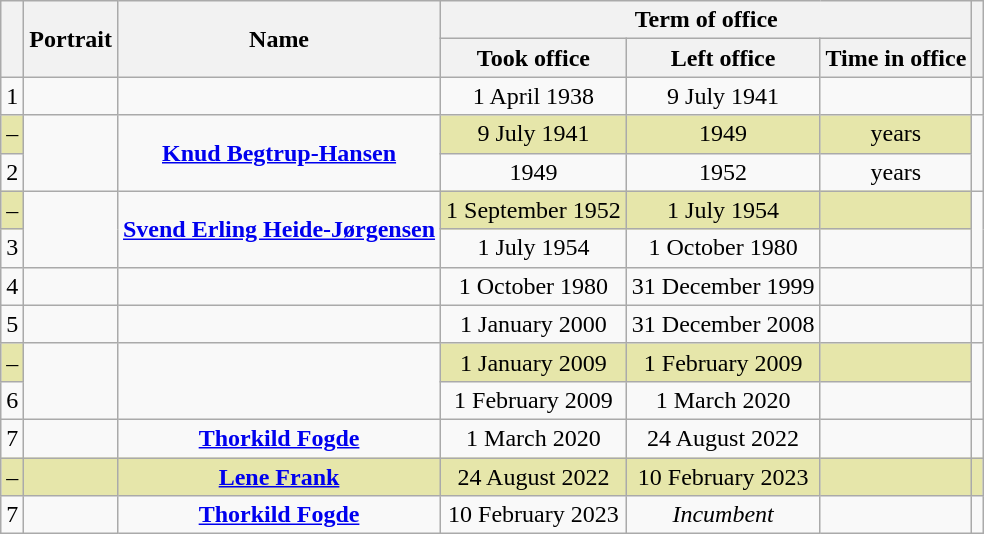<table class="wikitable" style="text-align:center">
<tr>
<th rowspan=2></th>
<th rowspan=2>Portrait</th>
<th rowspan=2>Name<br></th>
<th colspan=3>Term of office</th>
<th rowspan=2></th>
</tr>
<tr>
<th>Took office</th>
<th>Left office</th>
<th>Time in office</th>
</tr>
<tr>
<td>1</td>
<td></td>
<td><strong></strong><br></td>
<td>1 April 1938</td>
<td>9 July 1941</td>
<td></td>
<td></td>
</tr>
<tr>
<td style="background:#e6e6aa;">–</td>
<td rowspan=2></td>
<td rowspan=2><strong><a href='#'>Knud Begtrup-Hansen</a></strong><br></td>
<td style="background:#e6e6aa;">9 July 1941</td>
<td style="background:#e6e6aa;">1949</td>
<td style="background:#e6e6aa;"> years</td>
<td rowspan=2></td>
</tr>
<tr>
<td>2</td>
<td>1949</td>
<td>1952</td>
<td> years</td>
</tr>
<tr>
<td style="background:#e6e6aa;">–</td>
<td rowspan=2></td>
<td rowspan=2><strong><a href='#'>Svend Erling Heide-Jørgensen</a></strong><br></td>
<td style="background:#e6e6aa;">1 September 1952</td>
<td style="background:#e6e6aa;">1 July 1954</td>
<td style="background:#e6e6aa;"></td>
<td rowspan=2></td>
</tr>
<tr>
<td>3</td>
<td>1 July 1954</td>
<td>1 October 1980</td>
<td></td>
</tr>
<tr>
<td>4</td>
<td></td>
<td><strong></strong><br></td>
<td>1 October 1980</td>
<td>31 December 1999</td>
<td></td>
<td></td>
</tr>
<tr>
<td>5</td>
<td></td>
<td><strong></strong><br></td>
<td>1 January 2000</td>
<td>31 December 2008</td>
<td></td>
<td></td>
</tr>
<tr>
<td style="background:#e6e6aa;">–</td>
<td rowspan=2></td>
<td rowspan=2><strong></strong><br></td>
<td style="background:#e6e6aa;">1 January 2009</td>
<td style="background:#e6e6aa;">1 February 2009</td>
<td style="background:#e6e6aa;"></td>
<td rowspan=2><br></td>
</tr>
<tr>
<td>6</td>
<td>1 February 2009</td>
<td>1 March 2020</td>
<td></td>
</tr>
<tr>
<td>7</td>
<td></td>
<td><strong><a href='#'>Thorkild Fogde</a></strong><br></td>
<td>1 March 2020</td>
<td>24 August 2022</td>
<td></td>
<td></td>
</tr>
<tr style="background:#e6e6aa;">
<td>–</td>
<td></td>
<td><strong><a href='#'>Lene Frank</a></strong><br></td>
<td>24 August 2022</td>
<td>10 February 2023</td>
<td></td>
<td></td>
</tr>
<tr>
<td>7</td>
<td></td>
<td><strong><a href='#'>Thorkild Fogde</a></strong><br></td>
<td>10 February 2023</td>
<td><em>Incumbent</em></td>
<td></td>
<td></td>
</tr>
</table>
